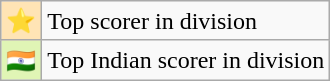<table class="wikitable" text-align:center">
<tr>
<td bgcolor=#FFE4B5>⭐</td>
<td>Top scorer in division</td>
</tr>
<tr>
<td bgcolor=#ERF5B5>🇮🇳</td>
<td>Top Indian scorer in division</td>
</tr>
</table>
